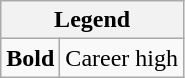<table class="wikitable mw-collapsible mw-collapsed">
<tr>
<th colspan="2">Legend</th>
</tr>
<tr>
<td><strong>Bold</strong></td>
<td>Career high</td>
</tr>
</table>
